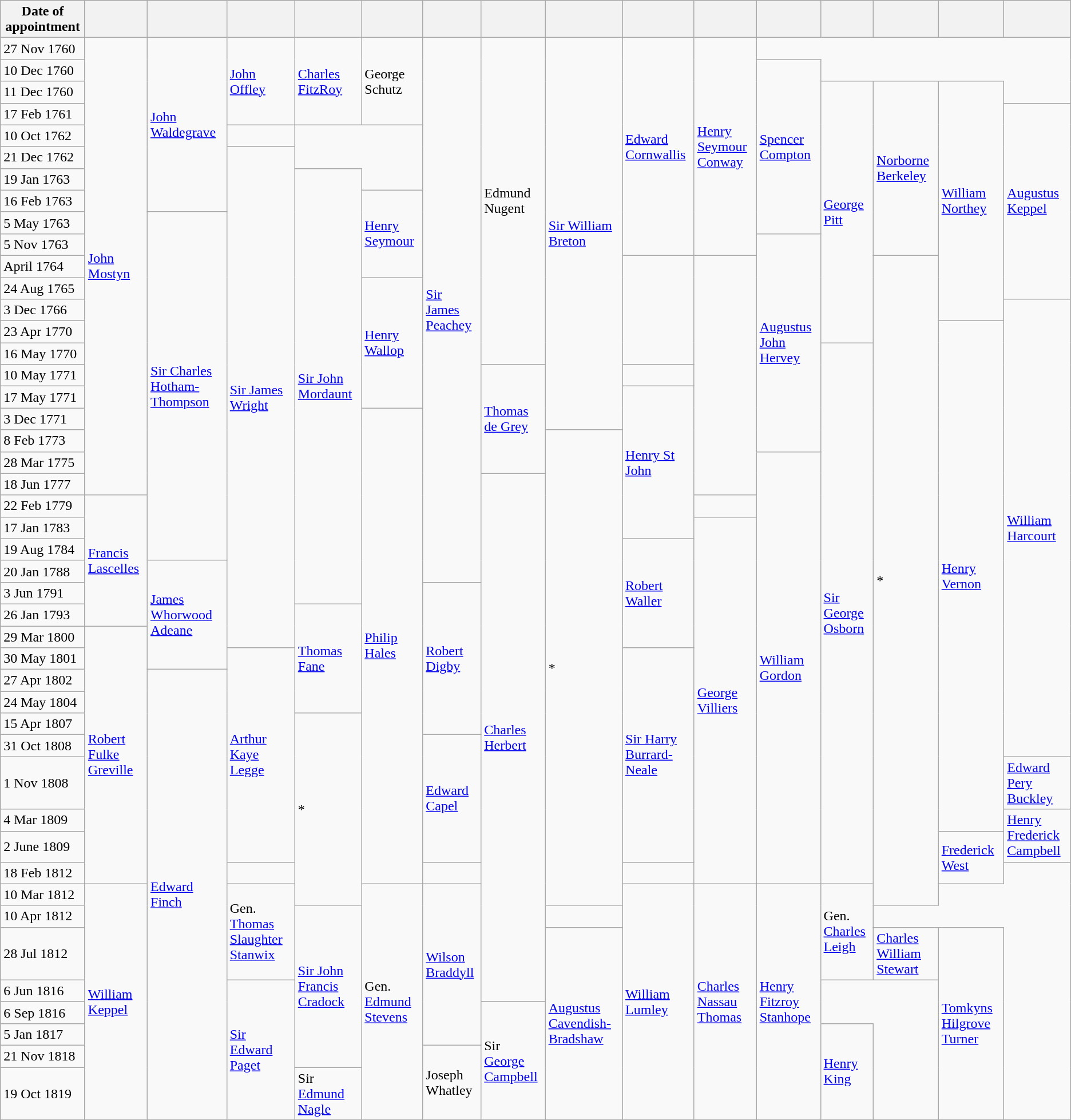<table class="wikitable">
<tr>
<th>Date of appointment</th>
<th></th>
<th></th>
<th></th>
<th></th>
<th></th>
<th></th>
<th></th>
<th></th>
<th></th>
<th></th>
<th></th>
<th></th>
<th></th>
<th></th>
<th></th>
</tr>
<tr>
<td>27 Nov 1760</td>
<td rowspan=21><a href='#'>John Mostyn</a></td>
<td rowspan=8><a href='#'>John Waldegrave</a></td>
<td rowspan=4><a href='#'>John Offley</a></td>
<td rowspan=4><a href='#'>Charles FitzRoy</a></td>
<td rowspan=4>George Schutz</td>
<td rowspan=25><a href='#'>Sir James Peachey</a></td>
<td rowspan=15>Edmund Nugent </td>
<td rowspan=18><a href='#'>Sir William Breton</a></td>
<td rowspan=10><a href='#'>Edward Cornwallis</a></td>
<td rowspan=10><a href='#'>Henry Seymour Conway</a></td>
</tr>
<tr>
<td>10 Dec 1760</td>
<td rowspan=8><a href='#'>Spencer Compton</a></td>
</tr>
<tr>
<td>11 Dec 1760</td>
<td rowspan=12><a href='#'>George Pitt</a></td>
<td rowspan=8><a href='#'>Norborne Berkeley</a></td>
<td rowspan=11><a href='#'>William Northey</a></td>
</tr>
<tr>
<td>17 Feb 1761</td>
<td rowspan=9><a href='#'>Augustus Keppel</a></td>
</tr>
<tr>
<td>10 Oct 1762</td>
<td></td>
</tr>
<tr>
<td>21 Dec 1762</td>
<td rowspan=23><a href='#'>Sir James Wright</a></td>
</tr>
<tr>
<td>19 Jan 1763</td>
<td rowspan=20><a href='#'>Sir John Mordaunt</a></td>
</tr>
<tr>
<td>16 Feb 1763</td>
<td rowspan=4><a href='#'>Henry Seymour</a></td>
</tr>
<tr>
<td>5 May 1763</td>
<td rowspan=16><a href='#'>Sir Charles Hotham-Thompson</a></td>
</tr>
<tr>
<td>5 Nov 1763</td>
<td rowspan=10><a href='#'>Augustus John Hervey</a></td>
</tr>
<tr>
<td>April 1764</td>
<td rowspan=5></td>
<td rowspan=11></td>
<td rowspan=28>*</td>
</tr>
<tr>
<td>24 Aug 1765</td>
<td rowspan=6><a href='#'>Henry Wallop</a></td>
</tr>
<tr>
<td>3 Dec 1766</td>
<td rowspan=21><a href='#'>William Harcourt</a></td>
</tr>
<tr>
<td>23 Apr 1770</td>
<td rowspan=22><a href='#'>Henry Vernon</a></td>
</tr>
<tr>
<td>16 May 1770</td>
<td rowspan=23><a href='#'>Sir George Osborn</a></td>
</tr>
<tr>
<td>10 May 1771</td>
<td rowspan=5><a href='#'>Thomas de Grey</a></td>
</tr>
<tr>
<td>17 May 1771</td>
<td rowspan=7><a href='#'>Henry St John</a></td>
</tr>
<tr>
<td>3 Dec 1771</td>
<td rowspan=20><a href='#'>Philip Hales</a></td>
</tr>
<tr>
<td>8 Feb 1773</td>
<td rowspan=20>*</td>
</tr>
<tr>
<td>28 Mar 1775</td>
<td rowspan=18><a href='#'>William Gordon</a></td>
</tr>
<tr>
<td>18 Jun 1777</td>
<td rowspan=21><a href='#'>Charles Herbert</a></td>
</tr>
<tr>
<td>22 Feb 1779</td>
<td rowspan=6><a href='#'>Francis Lascelles</a></td>
</tr>
<tr>
<td>17 Jan 1783</td>
<td rowspan=15><a href='#'>George Villiers</a></td>
</tr>
<tr>
<td>19 Aug 1784</td>
<td rowspan=5><a href='#'>Robert Waller</a></td>
</tr>
<tr>
<td>20 Jan 1788</td>
<td rowspan=5><a href='#'>James Whorwood Adeane</a></td>
</tr>
<tr>
<td>3 Jun 1791</td>
<td rowspan=7><a href='#'>Robert Digby</a></td>
</tr>
<tr>
<td>26 Jan 1793</td>
<td rowspan=5><a href='#'>Thomas Fane</a></td>
</tr>
<tr>
<td>29 Mar 1800</td>
<td rowspan=10><a href='#'>Robert Fulke Greville</a></td>
</tr>
<tr>
<td>30 May 1801</td>
<td rowspan=8><a href='#'>Arthur Kaye Legge</a></td>
<td rowspan=8><a href='#'>Sir Harry Burrard-Neale</a></td>
</tr>
<tr>
<td>27 Apr 1802</td>
<td rowspan=16><a href='#'>Edward Finch</a></td>
</tr>
<tr>
<td>24 May 1804</td>
</tr>
<tr>
<td>15 Apr 1807</td>
<td rowspan=7>*</td>
</tr>
<tr>
<td>31 Oct 1808</td>
<td rowspan=4><a href='#'>Edward Capel</a></td>
</tr>
<tr>
<td>1 Nov 1808</td>
<td rowspan=><a href='#'>Edward Pery Buckley</a></td>
</tr>
<tr>
<td>4 Mar 1809</td>
<td rowspan=2><a href='#'>Henry Frederick Campbell</a> </td>
</tr>
<tr>
<td>2 June 1809</td>
<td rowspan=2><a href='#'>Frederick West</a></td>
</tr>
<tr>
<td>18 Feb 1812</td>
</tr>
<tr>
<td>10 Mar 1812</td>
<td rowspan=8><a href='#'>William Keppel</a></td>
<td rowspan=3>Gen. <a href='#'>Thomas Slaughter Stanwix</a> </td>
<td rowspan=8>Gen. <a href='#'>Edmund Stevens</a></td>
<td rowspan=6><a href='#'>Wilson Braddyll</a></td>
<td rowspan=8><a href='#'>William Lumley</a></td>
<td rowspan=8><a href='#'>Charles Nassau Thomas</a></td>
<td rowspan=8><a href='#'>Henry Fitzroy Stanhope</a></td>
<td rowspan=3>Gen. <a href='#'>Charles Leigh</a> </td>
</tr>
<tr>
<td>10 Apr 1812</td>
<td rowspan=6><a href='#'>Sir John Francis Cradock</a></td>
</tr>
<tr>
<td>28 Jul 1812</td>
<td rowspan=6><a href='#'>Augustus Cavendish-Bradshaw</a></td>
<td><a href='#'>Charles William Stewart</a></td>
<td rowspan=6><a href='#'>Tomkyns Hilgrove Turner</a></td>
</tr>
<tr>
<td>6 Jun 1816</td>
<td rowspan=5><a href='#'>Sir Edward Paget</a></td>
</tr>
<tr>
<td>6 Sep 1816</td>
<td rowspan=4>Sir <a href='#'>George Campbell</a></td>
</tr>
<tr>
<td>5 Jan 1817</td>
<td rowspan=3><a href='#'>Henry King</a></td>
</tr>
<tr>
<td>21 Nov 1818</td>
<td rowspan=2>Joseph Whatley</td>
</tr>
<tr>
<td>19 Oct 1819</td>
<td>Sir <a href='#'>Edmund Nagle</a></td>
</tr>
</table>
